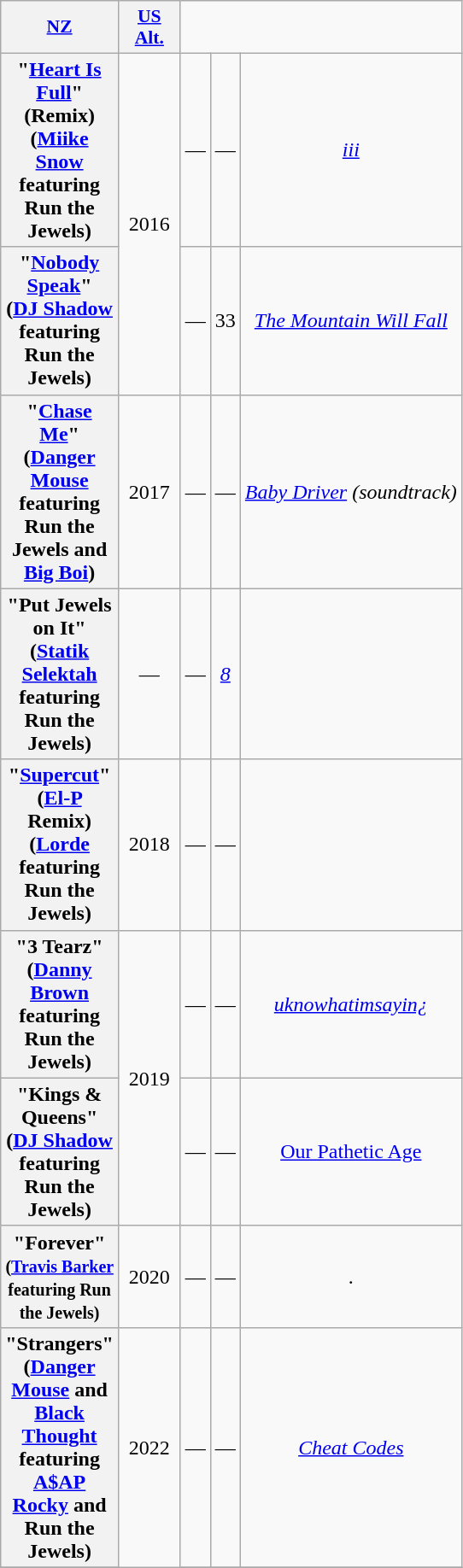<table class="wikitable plainrowheaders" style="text-align:center;">
<tr>
<th scope="col" style="width:2.9em;font-size:90%;"><a href='#'>NZ</a></th>
<th scope="col" style="width:2.9em;font-size:90%;"><a href='#'>US<br>Alt.</a><br></th>
</tr>
<tr>
<th scope="row">"<a href='#'>Heart Is Full</a>" (Remix)<br><span>(<a href='#'>Miike Snow</a> featuring Run the Jewels)</span></th>
<td rowspan="2">2016</td>
<td>—</td>
<td>—</td>
<td><a href='#'><em>iii</em></a></td>
</tr>
<tr>
<th scope="row">"<a href='#'>Nobody Speak</a>"<br><span>(<a href='#'>DJ Shadow</a> featuring Run the Jewels)</span></th>
<td>—</td>
<td>33</td>
<td><em><a href='#'>The Mountain Will Fall</a></em></td>
</tr>
<tr>
<th scope="row">"<a href='#'>Chase Me</a>"<br><span>(<a href='#'>Danger Mouse</a> featuring Run the Jewels and <a href='#'>Big Boi</a>)</span><br><td>2017</td></th>
<td>—</td>
<td>—</td>
<td><a href='#'><em>Baby Driver</em></a> <em>(soundtrack)</em></td>
</tr>
<tr>
<th scope="row">"Put Jewels on It"<br><span>(<a href='#'>Statik Selektah</a> featuring Run the Jewels)</span></th>
<td>—</td>
<td>—</td>
<td><em><a href='#'>8</a></em></td>
</tr>
<tr>
<th scope="row">"<a href='#'>Supercut</a>" (<a href='#'>El-P</a> Remix)<br><span>(<a href='#'>Lorde</a> featuring Run the Jewels)</span></th>
<td>2018</td>
<td>—</td>
<td>—</td>
<td></td>
</tr>
<tr>
<th scope="row">"3 Tearz"<br><span>(<a href='#'>Danny Brown</a> featuring Run the Jewels)</span></th>
<td rowspan="2">2019</td>
<td>—</td>
<td>—</td>
<td><em><a href='#'>uknowhatimsayin¿</a></em></td>
</tr>
<tr>
<th scope="row">"Kings & Queens"<br><span>(<a href='#'>DJ Shadow</a> featuring Run the Jewels)</span></th>
<td>—</td>
<td>—</td>
<td><a href='#'>Our Pathetic Age</a></td>
</tr>
<tr>
<th scope="row">"Forever"<br><small>(<a href='#'>Travis Barker</a> featuring Run the Jewels)</small></th>
<td>2020</td>
<td>—</td>
<td>—</td>
<td>.</td>
</tr>
<tr>
<th scope="row">"Strangers"<br><span>(<a href='#'>Danger Mouse</a> and <a href='#'>Black Thought</a> featuring <a href='#'>A$AP Rocky</a> and Run the Jewels)</span></th>
<td rowspan="2">2022</td>
<td>—</td>
<td>—</td>
<td><a href='#'><em>Cheat Codes</em></a></td>
</tr>
<tr>
</tr>
</table>
